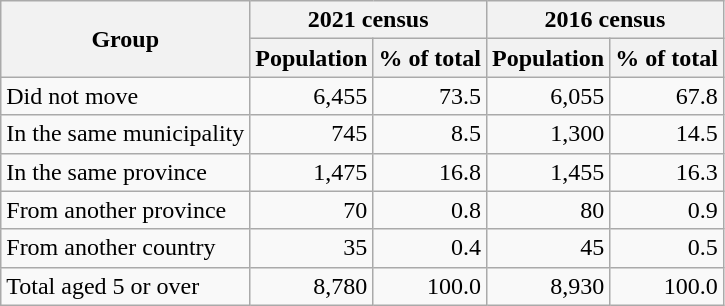<table class="wikitable">
<tr>
<th rowspan=2>Group</th>
<th colspan=2>2021 census</th>
<th colspan=2>2016 census</th>
</tr>
<tr>
<th>Population</th>
<th>% of total</th>
<th>Population</th>
<th>% of total</th>
</tr>
<tr style="text-align:right;">
<td style="text-align:left;">Did not move</td>
<td>6,455</td>
<td>73.5</td>
<td>6,055</td>
<td>67.8</td>
</tr>
<tr style="text-align:right;">
<td style="text-align:left;">In the same municipality</td>
<td>745</td>
<td>8.5</td>
<td>1,300</td>
<td>14.5</td>
</tr>
<tr style="text-align:right;">
<td style="text-align:left;">In the same province</td>
<td>1,475</td>
<td>16.8</td>
<td>1,455</td>
<td>16.3</td>
</tr>
<tr style="text-align:right;">
<td style="text-align:left;">From another province</td>
<td>70</td>
<td>0.8</td>
<td>80</td>
<td>0.9</td>
</tr>
<tr style="text-align:right;">
<td style="text-align:left;">From another country</td>
<td>35</td>
<td>0.4</td>
<td>45</td>
<td>0.5</td>
</tr>
<tr style="text-align:right;">
<td style="text-align:left;">Total aged 5 or over</td>
<td>8,780</td>
<td>100.0</td>
<td>8,930</td>
<td>100.0</td>
</tr>
</table>
